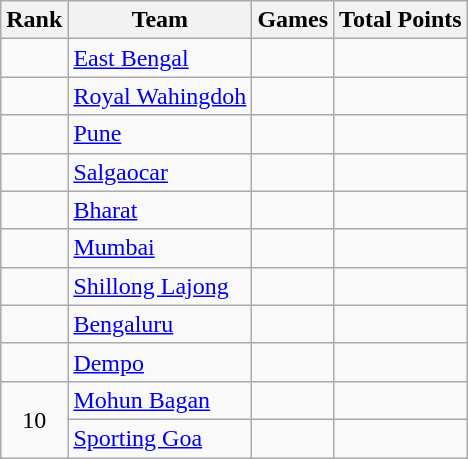<table class="wikitable sortable">
<tr>
<th>Rank</th>
<th>Team</th>
<th>Games</th>
<th>Total Points</th>
</tr>
<tr>
<td></td>
<td><a href='#'>East Bengal</a></td>
<td></td>
<td></td>
</tr>
<tr>
<td></td>
<td><a href='#'>Royal Wahingdoh</a></td>
<td></td>
<td></td>
</tr>
<tr>
<td></td>
<td><a href='#'>Pune</a></td>
<td></td>
<td></td>
</tr>
<tr>
<td></td>
<td><a href='#'>Salgaocar</a></td>
<td></td>
<td></td>
</tr>
<tr>
<td></td>
<td><a href='#'>Bharat</a></td>
<td></td>
<td></td>
</tr>
<tr>
<td></td>
<td><a href='#'>Mumbai</a></td>
<td></td>
<td></td>
</tr>
<tr>
<td></td>
<td><a href='#'>Shillong Lajong</a></td>
<td></td>
<td></td>
</tr>
<tr>
<td></td>
<td><a href='#'>Bengaluru</a></td>
<td></td>
<td></td>
</tr>
<tr>
<td></td>
<td><a href='#'>Dempo</a></td>
<td></td>
<td></td>
</tr>
<tr>
<td rowspan=2 style="text-align:center;">10</td>
<td><a href='#'>Mohun Bagan</a></td>
<td></td>
<td></td>
</tr>
<tr>
<td><a href='#'>Sporting Goa</a></td>
<td></td>
<td></td>
</tr>
</table>
